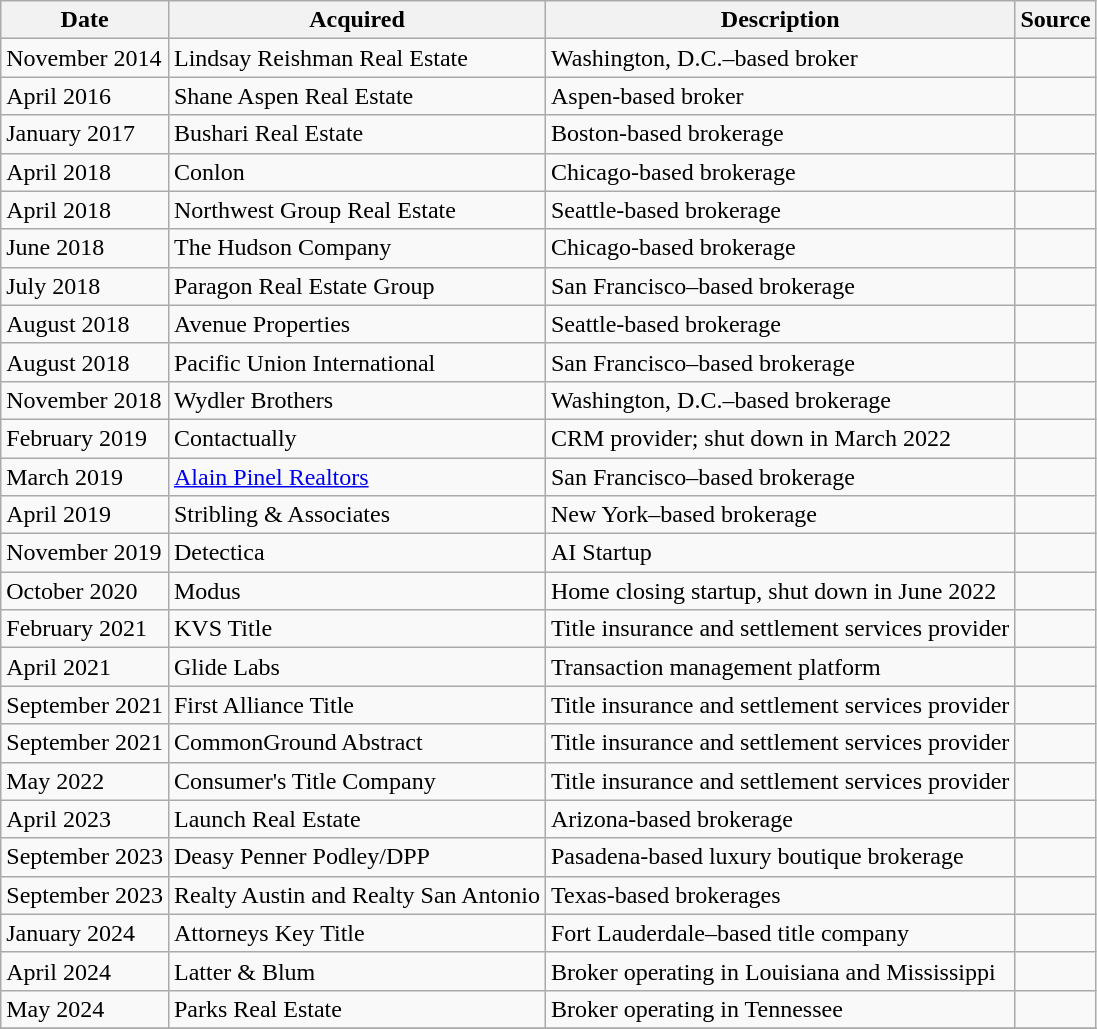<table class="wikitable">
<tr>
<th>Date</th>
<th>Acquired</th>
<th>Description</th>
<th>Source</th>
</tr>
<tr>
<td>November 2014</td>
<td>Lindsay Reishman Real Estate</td>
<td>Washington, D.C.–based broker</td>
<td></td>
</tr>
<tr>
<td>April 2016</td>
<td>Shane Aspen Real Estate</td>
<td>Aspen-based broker</td>
<td></td>
</tr>
<tr>
<td>January 2017</td>
<td>Bushari Real Estate</td>
<td>Boston-based brokerage</td>
<td></td>
</tr>
<tr>
<td>April 2018</td>
<td>Conlon</td>
<td>Chicago-based brokerage</td>
<td></td>
</tr>
<tr>
<td>April 2018</td>
<td>Northwest Group Real Estate</td>
<td>Seattle-based brokerage</td>
<td></td>
</tr>
<tr>
<td>June 2018</td>
<td>The Hudson Company</td>
<td>Chicago-based brokerage</td>
<td></td>
</tr>
<tr>
<td>July 2018</td>
<td>Paragon Real Estate Group</td>
<td>San Francisco–based brokerage</td>
<td></td>
</tr>
<tr>
<td>August 2018</td>
<td>Avenue Properties</td>
<td>Seattle-based brokerage</td>
<td></td>
</tr>
<tr>
<td>August 2018</td>
<td>Pacific Union International</td>
<td>San Francisco–based brokerage</td>
<td></td>
</tr>
<tr>
<td>November 2018</td>
<td>Wydler Brothers</td>
<td>Washington, D.C.–based brokerage</td>
<td></td>
</tr>
<tr>
<td>February 2019</td>
<td>Contactually</td>
<td>CRM provider; shut down in March 2022</td>
<td></td>
</tr>
<tr>
<td>March 2019</td>
<td><a href='#'>Alain Pinel Realtors</a></td>
<td>San Francisco–based brokerage</td>
<td></td>
</tr>
<tr>
<td>April 2019</td>
<td>Stribling & Associates</td>
<td>New York–based brokerage</td>
<td></td>
</tr>
<tr>
<td>November 2019</td>
<td>Detectica</td>
<td>AI Startup</td>
<td></td>
</tr>
<tr>
<td>October 2020</td>
<td>Modus</td>
<td>Home closing startup, shut down in June 2022</td>
<td></td>
</tr>
<tr>
<td>February 2021</td>
<td>KVS Title</td>
<td>Title insurance and settlement services provider</td>
<td></td>
</tr>
<tr>
<td>April 2021</td>
<td>Glide Labs</td>
<td>Transaction management platform</td>
<td></td>
</tr>
<tr>
<td>September 2021</td>
<td>First Alliance Title</td>
<td>Title insurance and settlement services provider</td>
<td></td>
</tr>
<tr>
<td>September 2021</td>
<td>CommonGround Abstract</td>
<td>Title insurance and settlement services provider</td>
<td></td>
</tr>
<tr>
<td>May 2022</td>
<td>Consumer's Title Company</td>
<td>Title insurance and settlement services provider</td>
<td></td>
</tr>
<tr>
<td>April 2023</td>
<td>Launch Real Estate</td>
<td>Arizona-based brokerage</td>
<td></td>
</tr>
<tr>
<td>September 2023</td>
<td>Deasy Penner Podley/DPP</td>
<td>Pasadena-based luxury boutique brokerage</td>
<td></td>
</tr>
<tr>
<td>September 2023</td>
<td>Realty Austin and Realty San Antonio</td>
<td>Texas-based brokerages</td>
<td></td>
</tr>
<tr>
<td>January 2024</td>
<td>Attorneys Key Title</td>
<td>Fort Lauderdale–based title company</td>
<td></td>
</tr>
<tr>
<td>April 2024</td>
<td>Latter & Blum</td>
<td>Broker operating in Louisiana and Mississippi</td>
<td></td>
</tr>
<tr>
<td>May 2024</td>
<td>Parks Real Estate</td>
<td>Broker operating in Tennessee</td>
<td></td>
</tr>
<tr>
</tr>
</table>
